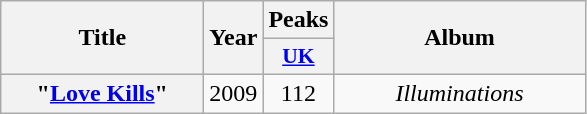<table class="wikitable plainrowheaders" style="text-align:center">
<tr>
<th scope="col" rowspan="2" style="width:8em;">Title</th>
<th scope="col" rowspan="2">Year</th>
<th scope="col">Peaks</th>
<th scope="col" rowspan="2" style="width:10em;">Album</th>
</tr>
<tr>
<th style="width:2.5em;font-size:90%"><a href='#'>UK</a><br></th>
</tr>
<tr>
<th scope="row">"<a href='#'>Love Kills</a>"</th>
<td>2009</td>
<td>112</td>
<td><em>Illuminations</em></td>
</tr>
</table>
